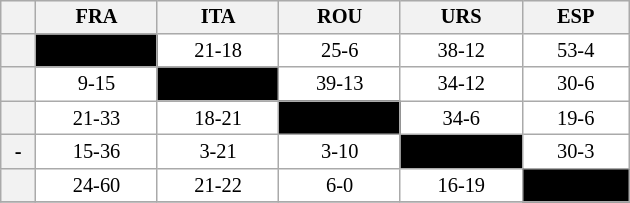<table align="left" width="420" cellspacing="0" cellpadding="3" style="background-color: #f9f9f9; font-size: 85%; text-align: center" class="wikitable">
<tr style="background:#00000;">
<th align="left"> </th>
<th>FRA</th>
<th>ITA</th>
<th>ROU</th>
<th>URS</th>
<th>ESP</th>
</tr>
<tr ! style="background:#FFFFFF;">
<th></th>
<td style="background:#000000">––––</td>
<td>21-18</td>
<td>25-6</td>
<td>38-12</td>
<td>53-4</td>
</tr>
<tr ! style="background:#FFFFFF;">
<th></th>
<td>9-15</td>
<td style="background:#000000">––––</td>
<td>39-13</td>
<td>34-12</td>
<td>30-6</td>
</tr>
<tr ! style="background:#FFFFFF;">
<th></th>
<td>21-33</td>
<td>18-21</td>
<td style="background:#000000">––––</td>
<td>34-6</td>
<td>19-6</td>
</tr>
<tr ! style="background:#FFFFFF;">
<th>- </th>
<td>15-36</td>
<td>3-21</td>
<td>3-10</td>
<td style="background:#000000">––––</td>
<td>30-3</td>
</tr>
<tr ! style="background:#FFFFFF;">
<th></th>
<td>24-60</td>
<td>21-22</td>
<td>6-0</td>
<td>16-19</td>
<td style="background:#000000">––––</td>
</tr>
<tr>
</tr>
</table>
